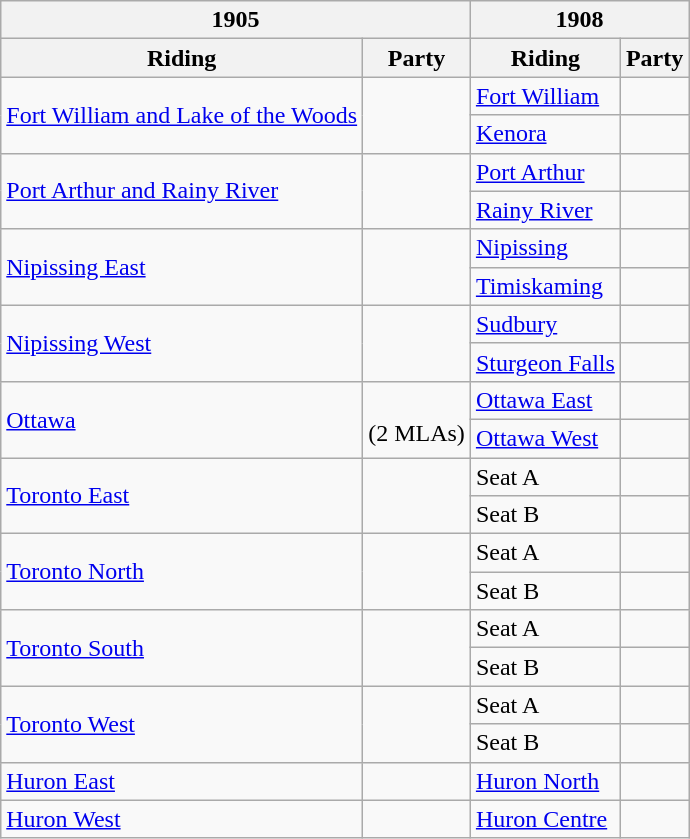<table class="wikitable">
<tr>
<th colspan="2">1905</th>
<th colspan="2">1908</th>
</tr>
<tr>
<th>Riding</th>
<th>Party</th>
<th>Riding</th>
<th>Party</th>
</tr>
<tr>
<td rowspan="2"><a href='#'>Fort William and Lake of the Woods</a></td>
<td rowspan="2"></td>
<td><a href='#'>Fort William</a></td>
<td></td>
</tr>
<tr>
<td><a href='#'>Kenora</a></td>
<td></td>
</tr>
<tr>
<td rowspan="2"><a href='#'>Port Arthur and Rainy River</a></td>
<td rowspan="2"></td>
<td><a href='#'>Port Arthur</a></td>
<td></td>
</tr>
<tr>
<td><a href='#'>Rainy River</a></td>
<td></td>
</tr>
<tr>
<td rowspan="2"><a href='#'>Nipissing East</a></td>
<td rowspan="2"></td>
<td><a href='#'>Nipissing</a></td>
<td></td>
</tr>
<tr>
<td><a href='#'>Timiskaming</a></td>
<td></td>
</tr>
<tr>
<td rowspan="2"><a href='#'>Nipissing West</a></td>
<td rowspan="2"></td>
<td><a href='#'>Sudbury</a></td>
<td></td>
</tr>
<tr>
<td><a href='#'>Sturgeon Falls</a></td>
<td></td>
</tr>
<tr>
<td rowspan="2"><a href='#'>Ottawa</a></td>
<td rowspan="2"><br>(2 MLAs)</td>
<td><a href='#'>Ottawa East</a></td>
<td></td>
</tr>
<tr>
<td><a href='#'>Ottawa West</a></td>
<td></td>
</tr>
<tr>
<td rowspan="2"><a href='#'>Toronto East</a></td>
<td rowspan="2"></td>
<td>Seat A</td>
<td></td>
</tr>
<tr>
<td>Seat B</td>
<td></td>
</tr>
<tr>
<td rowspan="2"><a href='#'>Toronto North</a></td>
<td rowspan="2"></td>
<td>Seat A</td>
<td></td>
</tr>
<tr>
<td>Seat B</td>
<td></td>
</tr>
<tr>
<td rowspan="2"><a href='#'>Toronto South</a></td>
<td rowspan="2"></td>
<td>Seat A</td>
<td></td>
</tr>
<tr>
<td>Seat B</td>
<td></td>
</tr>
<tr>
<td rowspan="2"><a href='#'>Toronto West</a></td>
<td rowspan="2"></td>
<td>Seat A</td>
<td></td>
</tr>
<tr>
<td>Seat B</td>
<td></td>
</tr>
<tr>
<td><a href='#'>Huron East</a></td>
<td></td>
<td><a href='#'>Huron North</a></td>
<td></td>
</tr>
<tr>
<td><a href='#'>Huron West</a></td>
<td></td>
<td><a href='#'>Huron Centre</a></td>
<td></td>
</tr>
</table>
